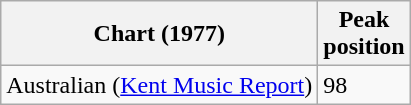<table class="wikitable sortable plainrowheaders">
<tr>
<th scope="col">Chart (1977)</th>
<th scope="col">Peak<br>position</th>
</tr>
<tr>
<td>Australian (<a href='#'>Kent Music Report</a>)</td>
<td>98</td>
</tr>
</table>
